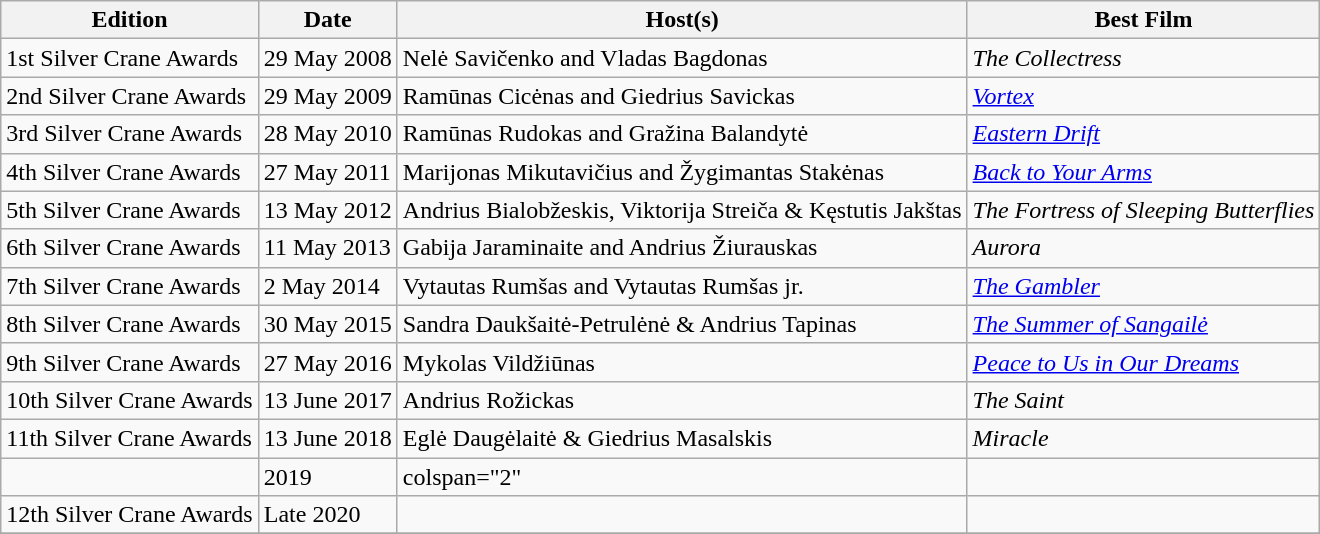<table class="sortable wikitable center">
<tr>
<th>Edition</th>
<th>Date</th>
<th>Host(s)</th>
<th>Best Film</th>
</tr>
<tr>
<td>1st Silver Crane Awards</td>
<td>29 May 2008</td>
<td>Nelė Savičenko and Vladas Bagdonas</td>
<td><em>The Collectress</em></td>
</tr>
<tr>
<td>2nd Silver Crane Awards</td>
<td>29 May 2009</td>
<td>Ramūnas Cicėnas and Giedrius Savickas</td>
<td><em><a href='#'>Vortex</a></em></td>
</tr>
<tr>
<td>3rd Silver Crane Awards</td>
<td>28 May 2010</td>
<td>Ramūnas Rudokas and Gražina Balandytė</td>
<td><em><a href='#'>Eastern Drift</a></em></td>
</tr>
<tr>
<td>4th Silver Crane Awards</td>
<td>27 May 2011</td>
<td>Marijonas Mikutavičius and Žygimantas Stakėnas</td>
<td><em><a href='#'>Back to Your Arms</a></em></td>
</tr>
<tr>
<td>5th Silver Crane Awards</td>
<td>13 May 2012</td>
<td>Andrius Bialobžeskis, Viktorija Streiča & Kęstutis Jakštas</td>
<td><em>The Fortress of Sleeping Butterflies</em></td>
</tr>
<tr>
<td>6th Silver Crane Awards</td>
<td>11 May 2013</td>
<td>Gabija Jaraminaite and Andrius Žiurauskas</td>
<td><em>Aurora</em></td>
</tr>
<tr>
<td>7th Silver Crane Awards</td>
<td>2 May 2014</td>
<td>Vytautas Rumšas and Vytautas Rumšas jr.</td>
<td><em><a href='#'>The Gambler</a></em></td>
</tr>
<tr>
<td>8th Silver Crane Awards</td>
<td>30 May 2015</td>
<td>Sandra Daukšaitė-Petrulėnė & Andrius Tapinas</td>
<td><em><a href='#'>The Summer of Sangailė</a></em></td>
</tr>
<tr>
<td>9th Silver Crane Awards</td>
<td>27 May 2016</td>
<td>Mykolas Vildžiūnas</td>
<td><em><a href='#'>Peace to Us in Our Dreams</a></em></td>
</tr>
<tr>
<td>10th Silver Crane Awards</td>
<td>13 June 2017</td>
<td>Andrius Rožickas</td>
<td><em>The Saint</em></td>
</tr>
<tr>
<td>11th Silver Crane Awards</td>
<td>13 June 2018</td>
<td>Eglė Daugėlaitė & Giedrius Masalskis</td>
<td><em>Miracle</em></td>
</tr>
<tr>
<td></td>
<td>2019</td>
<td>colspan="2" </td>
</tr>
<tr>
<td>12th Silver Crane Awards</td>
<td>Late 2020</td>
<td></td>
<td></td>
</tr>
<tr>
</tr>
</table>
